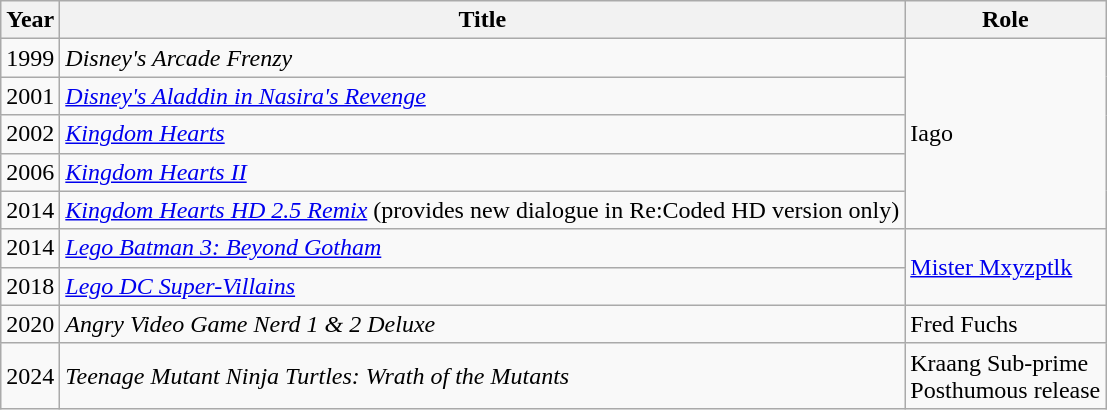<table class = "wikitable sortable">
<tr>
<th>Year</th>
<th>Title</th>
<th>Role</th>
</tr>
<tr>
<td>1999</td>
<td><em>Disney's Arcade Frenzy</em></td>
<td rowspan="5">Iago</td>
</tr>
<tr>
<td>2001</td>
<td><em><a href='#'>Disney's Aladdin in Nasira's Revenge</a></em></td>
</tr>
<tr>
<td>2002</td>
<td><em><a href='#'>Kingdom Hearts</a></em></td>
</tr>
<tr>
<td>2006</td>
<td><em><a href='#'>Kingdom Hearts II</a></em></td>
</tr>
<tr>
<td>2014</td>
<td><em><a href='#'>Kingdom Hearts HD 2.5 Remix</a></em> (provides new dialogue in Re:Coded HD version only)</td>
</tr>
<tr>
<td>2014</td>
<td><em><a href='#'>Lego Batman 3: Beyond Gotham</a></em></td>
<td rowspan="2"><a href='#'>Mister Mxyzptlk</a></td>
</tr>
<tr>
<td>2018</td>
<td><em><a href='#'>Lego DC Super-Villains</a></em></td>
</tr>
<tr>
<td>2020</td>
<td><em>Angry Video Game Nerd 1 & 2 Deluxe</em></td>
<td>Fred Fuchs</td>
</tr>
<tr>
<td>2024</td>
<td><em>Teenage Mutant Ninja Turtles: Wrath of the Mutants</em></td>
<td>Kraang Sub-prime<br>Posthumous release</td>
</tr>
</table>
